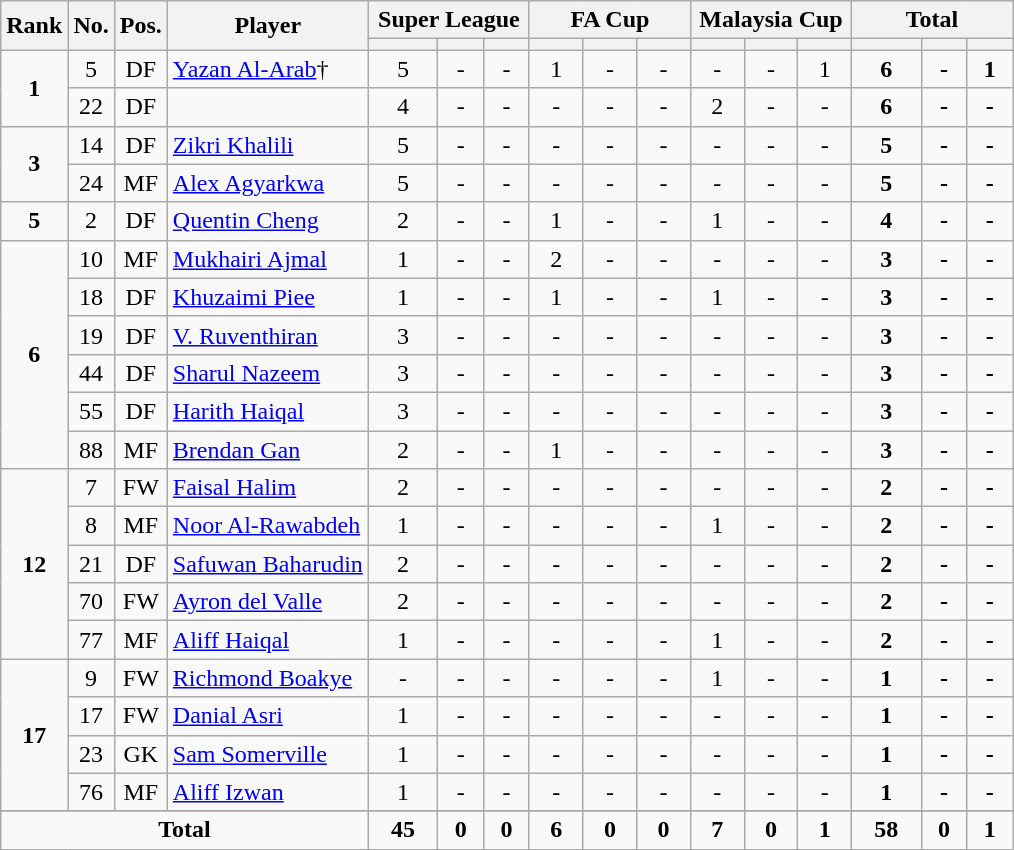<table class="wikitable sortable" style="text-align:center">
<tr>
<th rowspan="2">Rank</th>
<th rowspan="2">No.</th>
<th rowspan="2">Pos.</th>
<th rowspan="2">Player</th>
<th colspan="3" style="width:100px;">Super League</th>
<th colspan="3" style="width:100px;">FA Cup</th>
<th colspan="3" style="width:100px;">Malaysia Cup</th>
<th colspan="3" style="width:100px;">Total</th>
</tr>
<tr>
<th></th>
<th></th>
<th></th>
<th></th>
<th></th>
<th></th>
<th></th>
<th></th>
<th></th>
<th></th>
<th></th>
<th></th>
</tr>
<tr>
<td rowspan="2"><strong>1</strong></td>
<td>5</td>
<td>DF</td>
<td align="left"> <a href='#'>Yazan Al-Arab</a>†</td>
<td>5</td>
<td>-</td>
<td>-</td>
<td>1</td>
<td>-</td>
<td>-</td>
<td>-</td>
<td>-</td>
<td>1</td>
<td><strong>6</strong></td>
<td><strong>-</strong></td>
<td><strong>1</strong></td>
</tr>
<tr>
<td>22</td>
<td>DF</td>
<td align="left"></td>
<td>4</td>
<td>-</td>
<td>-</td>
<td>-</td>
<td>-</td>
<td>-</td>
<td>2</td>
<td>-</td>
<td>-</td>
<td><strong>6</strong></td>
<td><strong>-</strong></td>
<td><strong>-</strong></td>
</tr>
<tr>
<td rowspan="2"><strong>3</strong></td>
<td>14</td>
<td>DF</td>
<td align=left> <a href='#'>Zikri Khalili</a></td>
<td>5</td>
<td>-</td>
<td>-</td>
<td>-</td>
<td>-</td>
<td>-</td>
<td>-</td>
<td>-</td>
<td>-</td>
<td><strong>5</strong></td>
<td><strong>-</strong></td>
<td><strong>-</strong></td>
</tr>
<tr>
<td>24</td>
<td>MF</td>
<td align=left> <a href='#'>Alex Agyarkwa</a></td>
<td>5</td>
<td>-</td>
<td>-</td>
<td>-</td>
<td>-</td>
<td>-</td>
<td>-</td>
<td>-</td>
<td>-</td>
<td><strong>5</strong></td>
<td><strong>-</strong></td>
<td><strong>-</strong></td>
</tr>
<tr>
<td><strong>5</strong></td>
<td>2</td>
<td>DF</td>
<td align=left> <a href='#'>Quentin Cheng</a></td>
<td>2</td>
<td>-</td>
<td>-</td>
<td>1</td>
<td>-</td>
<td>-</td>
<td>1</td>
<td>-</td>
<td>-</td>
<td><strong>4</strong></td>
<td><strong>-</strong></td>
<td><strong>-</strong></td>
</tr>
<tr>
<td rowspan="6"><strong>6</strong></td>
<td>10</td>
<td>MF</td>
<td align=left> <a href='#'>Mukhairi Ajmal</a></td>
<td>1</td>
<td>-</td>
<td>-</td>
<td>2</td>
<td>-</td>
<td>-</td>
<td>-</td>
<td>-</td>
<td>-</td>
<td><strong>3</strong></td>
<td><strong>-</strong></td>
<td><strong>-</strong></td>
</tr>
<tr>
<td>18</td>
<td>DF</td>
<td align=left> <a href='#'>Khuzaimi Piee</a></td>
<td>1</td>
<td>-</td>
<td>-</td>
<td>1</td>
<td>-</td>
<td>-</td>
<td>1</td>
<td>-</td>
<td>-</td>
<td><strong>3</strong></td>
<td><strong>-</strong></td>
<td><strong>-</strong></td>
</tr>
<tr>
<td>19</td>
<td>DF</td>
<td align=left> <a href='#'>V. Ruventhiran</a></td>
<td>3</td>
<td>-</td>
<td>-</td>
<td>-</td>
<td>-</td>
<td>-</td>
<td>-</td>
<td>-</td>
<td>-</td>
<td><strong>3</strong></td>
<td><strong>-</strong></td>
<td><strong>-</strong></td>
</tr>
<tr>
<td>44</td>
<td>DF</td>
<td align=left> <a href='#'>Sharul Nazeem</a></td>
<td>3</td>
<td>-</td>
<td>-</td>
<td>-</td>
<td>-</td>
<td>-</td>
<td>-</td>
<td>-</td>
<td>-</td>
<td><strong>3</strong></td>
<td><strong>-</strong></td>
<td><strong>-</strong></td>
</tr>
<tr>
<td>55</td>
<td>DF</td>
<td align=left> <a href='#'>Harith Haiqal</a></td>
<td>3</td>
<td>-</td>
<td>-</td>
<td>-</td>
<td>-</td>
<td>-</td>
<td>-</td>
<td>-</td>
<td>-</td>
<td><strong>3</strong></td>
<td><strong>-</strong></td>
<td><strong>-</strong></td>
</tr>
<tr>
<td>88</td>
<td>MF</td>
<td align=left> <a href='#'>Brendan Gan</a></td>
<td>2</td>
<td>-</td>
<td>-</td>
<td>1</td>
<td>-</td>
<td>-</td>
<td>-</td>
<td>-</td>
<td>-</td>
<td><strong>3</strong></td>
<td><strong>-</strong></td>
<td><strong>-</strong></td>
</tr>
<tr>
<td rowspan="5"><strong>12</strong></td>
<td>7</td>
<td>FW</td>
<td align=left> <a href='#'>Faisal Halim</a></td>
<td>2</td>
<td>-</td>
<td>-</td>
<td>-</td>
<td>-</td>
<td>-</td>
<td>-</td>
<td>-</td>
<td>-</td>
<td><strong>2</strong></td>
<td><strong>-</strong></td>
<td><strong>-</strong></td>
</tr>
<tr>
<td>8</td>
<td>MF</td>
<td align=left> <a href='#'>Noor Al-Rawabdeh</a></td>
<td>1</td>
<td>-</td>
<td>-</td>
<td>-</td>
<td>-</td>
<td>-</td>
<td>1</td>
<td>-</td>
<td>-</td>
<td><strong>2</strong></td>
<td><strong>-</strong></td>
<td><strong>-</strong></td>
</tr>
<tr>
<td>21</td>
<td>DF</td>
<td align=left> <a href='#'>Safuwan Baharudin</a></td>
<td>2</td>
<td>-</td>
<td>-</td>
<td>-</td>
<td>-</td>
<td>-</td>
<td>-</td>
<td>-</td>
<td>-</td>
<td><strong>2</strong></td>
<td><strong>-</strong></td>
<td><strong>-</strong></td>
</tr>
<tr>
<td>70</td>
<td>FW</td>
<td align=left> <a href='#'>Ayron del Valle</a></td>
<td>2</td>
<td>-</td>
<td>-</td>
<td>-</td>
<td>-</td>
<td>-</td>
<td>-</td>
<td>-</td>
<td>-</td>
<td><strong>2</strong></td>
<td><strong>-</strong></td>
<td><strong>-</strong></td>
</tr>
<tr>
<td>77</td>
<td>MF</td>
<td align=left> <a href='#'>Aliff Haiqal</a></td>
<td>1</td>
<td>-</td>
<td>-</td>
<td>-</td>
<td>-</td>
<td>-</td>
<td>1</td>
<td>-</td>
<td>-</td>
<td><strong>2</strong></td>
<td><strong>-</strong></td>
<td><strong>-</strong></td>
</tr>
<tr>
<td rowspan="4"><strong>17</strong></td>
<td>9</td>
<td>FW</td>
<td align=left> <a href='#'>Richmond Boakye</a></td>
<td>-</td>
<td>-</td>
<td>-</td>
<td>-</td>
<td>-</td>
<td>-</td>
<td>1</td>
<td>-</td>
<td>-</td>
<td><strong>1</strong></td>
<td><strong>-</strong></td>
<td><strong>-</strong></td>
</tr>
<tr>
<td>17</td>
<td>FW</td>
<td align=left> <a href='#'>Danial Asri</a></td>
<td>1</td>
<td>-</td>
<td>-</td>
<td>-</td>
<td>-</td>
<td>-</td>
<td>-</td>
<td>-</td>
<td>-</td>
<td><strong>1</strong></td>
<td><strong>-</strong></td>
<td><strong>-</strong></td>
</tr>
<tr>
<td>23</td>
<td>GK</td>
<td align=left> <a href='#'>Sam Somerville</a></td>
<td>1</td>
<td>-</td>
<td>-</td>
<td>-</td>
<td>-</td>
<td>-</td>
<td>-</td>
<td>-</td>
<td>-</td>
<td><strong>1</strong></td>
<td><strong>-</strong></td>
<td><strong>-</strong></td>
</tr>
<tr>
<td>76</td>
<td>MF</td>
<td align=left> <a href='#'>Aliff Izwan</a></td>
<td>1</td>
<td>-</td>
<td>-</td>
<td>-</td>
<td>-</td>
<td>-</td>
<td>-</td>
<td>-</td>
<td>-</td>
<td><strong>1</strong></td>
<td><strong>-</strong></td>
<td><strong>-</strong></td>
</tr>
<tr>
</tr>
<tr class="sortbottom">
<td colspan="4"><strong>Total</strong></td>
<td><strong>45</strong></td>
<td><strong>0</strong></td>
<td><strong>0</strong></td>
<td><strong>6</strong></td>
<td><strong>0</strong></td>
<td><strong>0</strong></td>
<td><strong>7</strong></td>
<td><strong>0</strong></td>
<td><strong>1</strong></td>
<td><strong>58</strong></td>
<td><strong>0</strong></td>
<td><strong>1</strong></td>
</tr>
</table>
